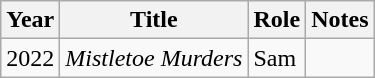<table class="wikitable">
<tr>
<th>Year</th>
<th>Title</th>
<th>Role</th>
<th>Notes</th>
</tr>
<tr>
<td>2022</td>
<td><em>Mistletoe Murders</em></td>
<td>Sam</td>
<td></td>
</tr>
</table>
